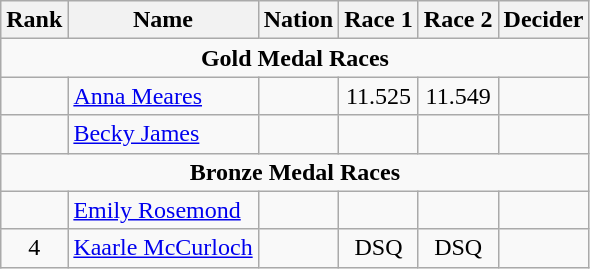<table class="wikitable" style="text-align:center">
<tr>
<th>Rank</th>
<th>Name</th>
<th>Nation</th>
<th>Race 1</th>
<th>Race 2</th>
<th>Decider</th>
</tr>
<tr>
<td colspan=6><strong>Gold Medal Races</strong></td>
</tr>
<tr>
<td></td>
<td align=left><a href='#'>Anna Meares</a></td>
<td align=left></td>
<td>11.525</td>
<td>11.549</td>
<td></td>
</tr>
<tr>
<td></td>
<td align=left><a href='#'>Becky James</a></td>
<td align=left></td>
<td></td>
<td></td>
<td></td>
</tr>
<tr>
<td colspan=6><strong>Bronze Medal Races</strong></td>
</tr>
<tr>
<td></td>
<td align=left><a href='#'>Emily Rosemond</a></td>
<td align=left></td>
<td></td>
<td></td>
<td></td>
</tr>
<tr>
<td>4</td>
<td align=left><a href='#'>Kaarle McCurloch</a></td>
<td align=left></td>
<td>DSQ</td>
<td>DSQ</td>
<td></td>
</tr>
</table>
